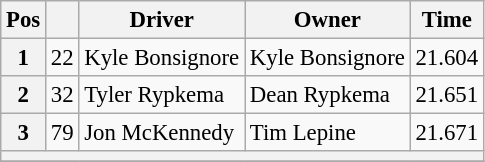<table class="wikitable" style="font-size:95%">
<tr>
<th>Pos</th>
<th></th>
<th>Driver</th>
<th>Owner</th>
<th>Time</th>
</tr>
<tr>
<th>1</th>
<td>22</td>
<td>Kyle Bonsignore</td>
<td>Kyle Bonsignore</td>
<td>21.604</td>
</tr>
<tr>
<th>2</th>
<td>32</td>
<td>Tyler Rypkema</td>
<td>Dean Rypkema</td>
<td>21.651</td>
</tr>
<tr>
<th>3</th>
<td>79</td>
<td>Jon McKennedy</td>
<td>Tim Lepine</td>
<td>21.671</td>
</tr>
<tr>
<th colspan="7"></th>
</tr>
<tr>
</tr>
</table>
